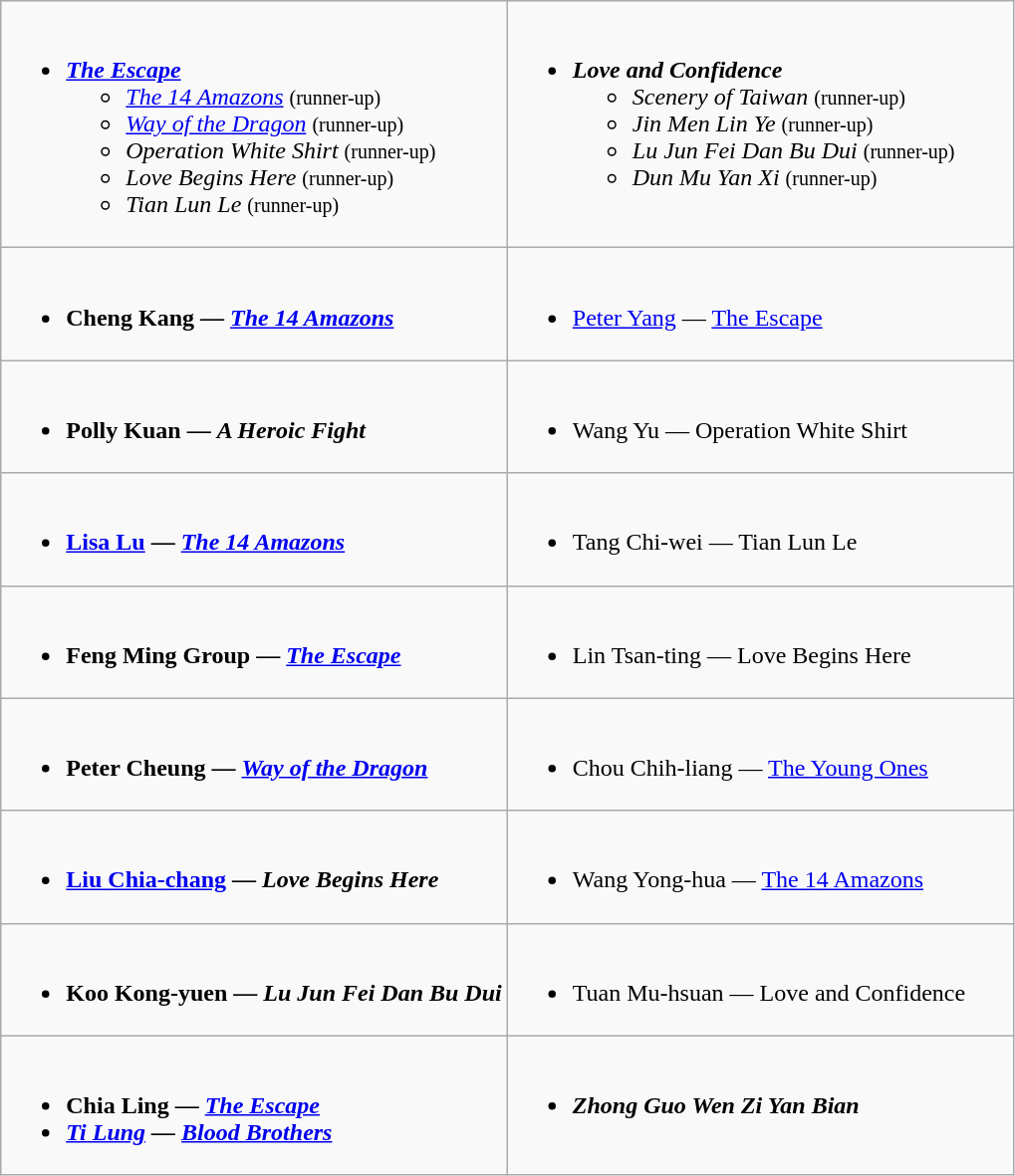<table class=wikitable>
<tr>
<td valign="top" width="50%"><br><ul><li><strong><em><a href='#'>The Escape</a></em></strong><ul><li><em><a href='#'>The 14 Amazons</a></em> <small>(runner-up)</small></li><li><em><a href='#'>Way of the Dragon</a></em> <small>(runner-up)</small></li><li><em>Operation White Shirt</em> <small>(runner-up)</small></li><li><em>Love Begins Here</em> <small>(runner-up)</small></li><li><em>Tian Lun Le</em> <small>(runner-up)</small></li></ul></li></ul></td>
<td valign="top" width="50%"><br><ul><li><strong><em>Love and Confidence</em></strong><ul><li><em>Scenery of Taiwan</em> <small>(runner-up)</small></li><li><em>Jin Men Lin Ye</em> <small>(runner-up)</small></li><li><em>Lu Jun Fei Dan Bu Dui</em> <small>(runner-up)</small></li><li><em>Dun Mu Yan Xi</em> <small>(runner-up)</small></li></ul></li></ul></td>
</tr>
<tr>
<td valign="top" width="50%"><br><ul><li><strong>Cheng Kang — <em><a href='#'>The 14 Amazons</a><strong><em></li></ul></td>
<td valign="top" width="50%"><br><ul><li></strong><a href='#'>Peter Yang</a> — </em><a href='#'>The Escape</a></em></strong></li></ul></td>
</tr>
<tr>
<td valign="top" width="50%"><br><ul><li><strong>Polly Kuan — <em>A Heroic Fight<strong><em></li></ul></td>
<td valign="top" width="50%"><br><ul><li></strong>Wang Yu — </em>Operation White Shirt</em></strong></li></ul></td>
</tr>
<tr>
<td valign="top" width="50%"><br><ul><li><strong><a href='#'>Lisa Lu</a> — <em><a href='#'>The 14 Amazons</a><strong><em></li></ul></td>
<td valign="top" width="50%"><br><ul><li></strong>Tang Chi-wei  — </em>Tian Lun Le</em></strong></li></ul></td>
</tr>
<tr>
<td valign="top" width="50%"><br><ul><li><strong>Feng Ming Group — <em><a href='#'>The Escape</a><strong><em></li></ul></td>
<td valign="top" width="50%"><br><ul><li></strong>Lin Tsan-ting — </em>Love Begins Here</em></strong></li></ul></td>
</tr>
<tr>
<td valign="top" width="50%"><br><ul><li><strong>Peter Cheung — <em><a href='#'>Way of the Dragon</a><strong><em></li></ul></td>
<td valign="top" width="50%"><br><ul><li></strong>Chou Chih-liang — </em><a href='#'>The Young Ones</a></em></strong></li></ul></td>
</tr>
<tr>
<td valign="top" width="50%"><br><ul><li><strong><a href='#'>Liu Chia-chang</a> — <em>Love Begins Here<strong><em></li></ul></td>
<td valign="top" width="50%"><br><ul><li></strong>Wang Yong-hua  — </em><a href='#'>The 14 Amazons</a></em></strong></li></ul></td>
</tr>
<tr>
<td valign="top" width="50%"><br><ul><li><strong>Koo Kong-yuen — <em>Lu Jun Fei Dan Bu Dui<strong><em></li></ul></td>
<td valign="top" width="50%"><br><ul><li></strong>Tuan Mu-hsuan — </em>Love and Confidence</em></strong></li></ul></td>
</tr>
<tr>
<td valign="top" width="50%"><br><ul><li><strong>Chia Ling — <em><a href='#'>The Escape</a><strong><em></li><li></strong><a href='#'>Ti Lung</a> — </em><a href='#'>Blood Brothers</a></em></strong></li></ul></td>
<td valign="top" width="50%"><br><ul><li><strong><em>Zhong Guo Wen Zi Yan Bian</em></strong></li></ul></td>
</tr>
</table>
